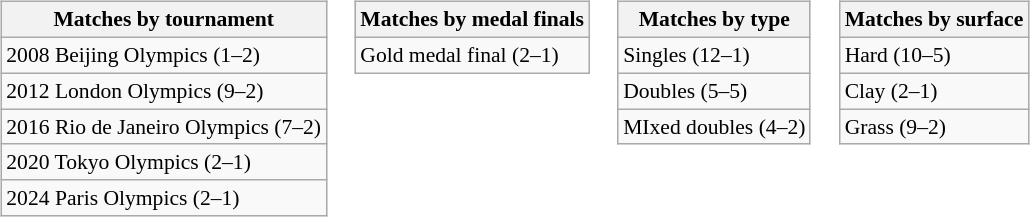<table>
<tr valign=top>
<td><br><table class="wikitable" style=font-size:90%>
<tr>
<th>Matches by tournament</th>
</tr>
<tr>
<td>2008 Beijing Olympics (1–2)</td>
</tr>
<tr>
<td>2012 London Olympics (9–2)</td>
</tr>
<tr>
<td>2016 Rio de Janeiro Olympics (7–2)</td>
</tr>
<tr>
<td>2020 Tokyo Olympics (2–1)</td>
</tr>
<tr>
<td>2024 Paris Olympics (2–1)</td>
</tr>
</table>
</td>
<td><br><table class="wikitable" style=font-size:90%>
<tr>
<th>Matches by medal finals</th>
</tr>
<tr>
<td>Gold medal final (2–1)</td>
</tr>
</table>
</td>
<td><br><table class="wikitable" style=font-size:90%>
<tr>
<th>Matches by type</th>
</tr>
<tr>
<td>Singles (12–1)</td>
</tr>
<tr>
<td>Doubles (5–5)</td>
</tr>
<tr>
<td>MIxed doubles (4–2)</td>
</tr>
</table>
</td>
<td><br><table class="wikitable" style=font-size:90%>
<tr>
<th>Matches by surface</th>
</tr>
<tr>
<td>Hard (10–5)</td>
</tr>
<tr>
<td>Clay (2–1)</td>
</tr>
<tr>
<td>Grass (9–2)</td>
</tr>
</table>
</td>
</tr>
</table>
